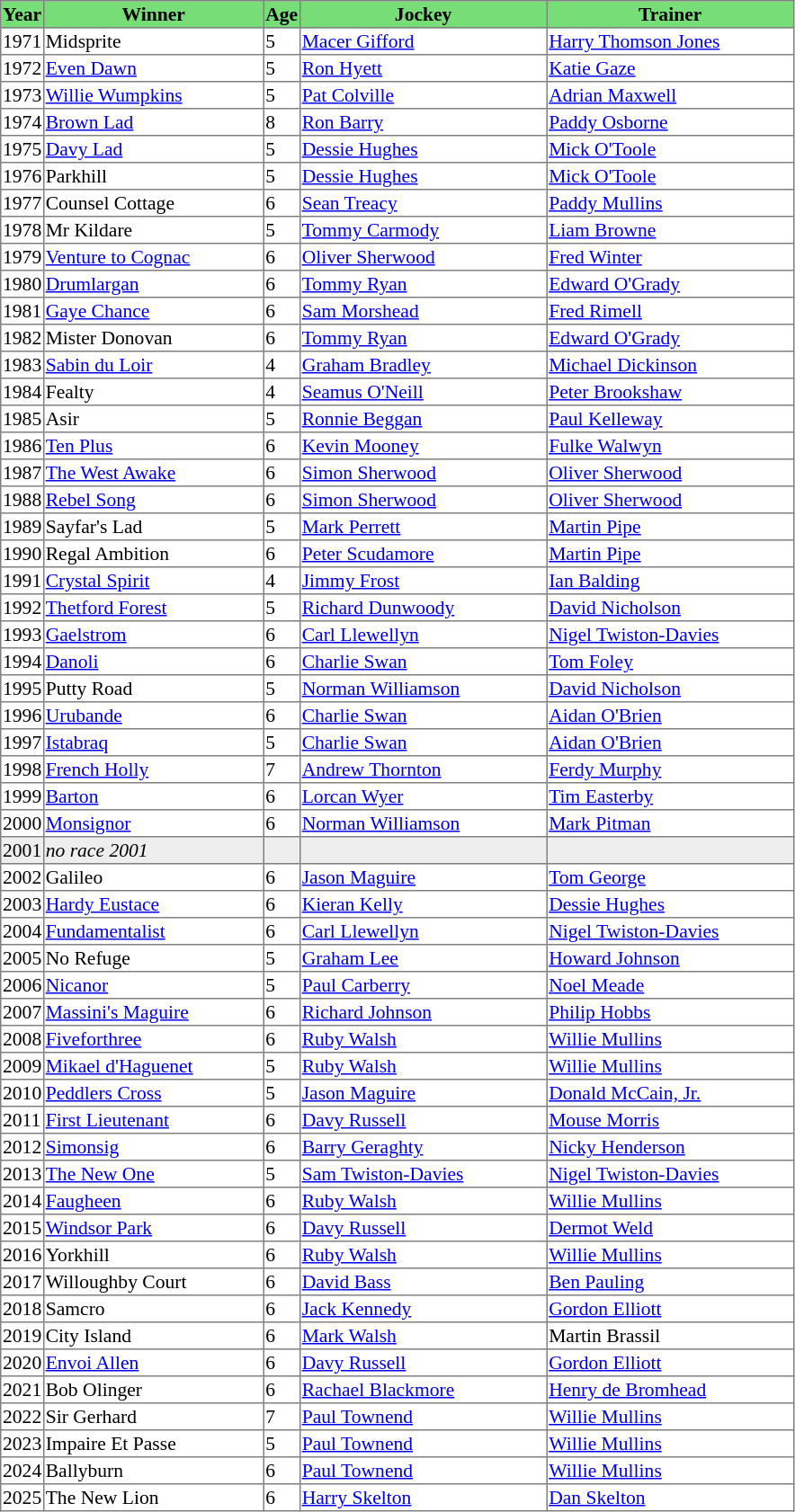<table class = "sortable" | border="1" style="border-collapse: collapse; font-size:90%">
<tr style="background:#7d7; text-align:center;">
<th>Year</th>
<th>Winner</th>
<th>Age</th>
<th>Jockey</th>
<th>Trainer</th>
</tr>
<tr>
<td>1971</td>
<td style="width:160px;">Midsprite</td>
<td>5</td>
<td style="width:180px;"><a href='#'>Macer Gifford</a></td>
<td style="width:180px;"><a href='#'>Harry Thomson Jones</a></td>
</tr>
<tr>
<td>1972</td>
<td><a href='#'>Even Dawn</a></td>
<td>5</td>
<td><a href='#'>Ron Hyett</a></td>
<td><a href='#'>Katie Gaze</a></td>
</tr>
<tr>
<td>1973</td>
<td><a href='#'>Willie Wumpkins</a></td>
<td>5</td>
<td><a href='#'>Pat Colville</a></td>
<td><a href='#'>Adrian Maxwell</a></td>
</tr>
<tr>
<td>1974</td>
<td><a href='#'>Brown Lad</a></td>
<td>8</td>
<td><a href='#'>Ron Barry</a></td>
<td><a href='#'>Paddy Osborne</a></td>
</tr>
<tr>
<td>1975</td>
<td><a href='#'>Davy Lad</a></td>
<td>5</td>
<td><a href='#'>Dessie Hughes</a></td>
<td><a href='#'>Mick O'Toole</a></td>
</tr>
<tr>
<td>1976</td>
<td>Parkhill</td>
<td>5</td>
<td><a href='#'>Dessie Hughes</a></td>
<td><a href='#'>Mick O'Toole</a></td>
</tr>
<tr>
<td>1977</td>
<td>Counsel Cottage</td>
<td>6</td>
<td><a href='#'>Sean Treacy</a></td>
<td><a href='#'>Paddy Mullins</a></td>
</tr>
<tr>
<td>1978</td>
<td>Mr Kildare</td>
<td>5</td>
<td><a href='#'>Tommy Carmody</a></td>
<td><a href='#'>Liam Browne</a></td>
</tr>
<tr>
<td>1979</td>
<td><a href='#'>Venture to Cognac</a></td>
<td>6</td>
<td><a href='#'>Oliver Sherwood</a></td>
<td><a href='#'>Fred Winter</a></td>
</tr>
<tr>
<td>1980</td>
<td><a href='#'>Drumlargan</a></td>
<td>6</td>
<td><a href='#'>Tommy Ryan</a></td>
<td><a href='#'>Edward O'Grady</a></td>
</tr>
<tr>
<td>1981</td>
<td><a href='#'>Gaye Chance</a></td>
<td>6</td>
<td><a href='#'>Sam Morshead</a></td>
<td><a href='#'>Fred Rimell</a></td>
</tr>
<tr>
<td>1982</td>
<td>Mister Donovan</td>
<td>6</td>
<td><a href='#'>Tommy Ryan</a></td>
<td><a href='#'>Edward O'Grady</a></td>
</tr>
<tr>
<td>1983</td>
<td><a href='#'>Sabin du Loir</a></td>
<td>4</td>
<td><a href='#'>Graham Bradley</a></td>
<td><a href='#'>Michael Dickinson</a></td>
</tr>
<tr>
<td>1984</td>
<td>Fealty</td>
<td>4</td>
<td><a href='#'>Seamus O'Neill</a></td>
<td><a href='#'>Peter Brookshaw</a></td>
</tr>
<tr>
<td>1985</td>
<td>Asir</td>
<td>5</td>
<td><a href='#'>Ronnie Beggan</a></td>
<td><a href='#'>Paul Kelleway</a></td>
</tr>
<tr>
<td>1986</td>
<td><a href='#'>Ten Plus</a></td>
<td>6</td>
<td><a href='#'>Kevin Mooney</a></td>
<td><a href='#'>Fulke Walwyn</a></td>
</tr>
<tr>
<td>1987</td>
<td><a href='#'>The West Awake</a></td>
<td>6</td>
<td><a href='#'>Simon Sherwood</a></td>
<td><a href='#'>Oliver Sherwood</a></td>
</tr>
<tr>
<td>1988</td>
<td><a href='#'>Rebel Song</a></td>
<td>6</td>
<td><a href='#'>Simon Sherwood</a></td>
<td><a href='#'>Oliver Sherwood</a></td>
</tr>
<tr>
<td>1989</td>
<td>Sayfar's Lad</td>
<td>5</td>
<td><a href='#'>Mark Perrett</a></td>
<td><a href='#'>Martin Pipe</a></td>
</tr>
<tr>
<td>1990</td>
<td>Regal Ambition</td>
<td>6</td>
<td><a href='#'>Peter Scudamore</a></td>
<td><a href='#'>Martin Pipe</a></td>
</tr>
<tr>
<td>1991</td>
<td><a href='#'>Crystal Spirit</a></td>
<td>4</td>
<td><a href='#'>Jimmy Frost</a></td>
<td><a href='#'>Ian Balding</a></td>
</tr>
<tr>
<td>1992</td>
<td><a href='#'>Thetford Forest</a></td>
<td>5</td>
<td><a href='#'>Richard Dunwoody</a></td>
<td><a href='#'>David Nicholson</a></td>
</tr>
<tr>
<td>1993</td>
<td><a href='#'>Gaelstrom</a></td>
<td>6</td>
<td><a href='#'>Carl Llewellyn</a></td>
<td><a href='#'>Nigel Twiston-Davies</a></td>
</tr>
<tr>
<td>1994</td>
<td><a href='#'>Danoli</a></td>
<td>6</td>
<td><a href='#'>Charlie Swan</a></td>
<td><a href='#'>Tom Foley</a></td>
</tr>
<tr>
<td>1995</td>
<td>Putty Road</td>
<td>5</td>
<td><a href='#'>Norman Williamson</a></td>
<td><a href='#'>David Nicholson</a></td>
</tr>
<tr>
<td>1996</td>
<td><a href='#'>Urubande</a></td>
<td>6</td>
<td><a href='#'>Charlie Swan</a></td>
<td><a href='#'>Aidan O'Brien</a></td>
</tr>
<tr>
<td>1997</td>
<td><a href='#'>Istabraq</a></td>
<td>5</td>
<td><a href='#'>Charlie Swan</a></td>
<td><a href='#'>Aidan O'Brien</a></td>
</tr>
<tr>
<td>1998</td>
<td><a href='#'>French Holly</a></td>
<td>7</td>
<td><a href='#'>Andrew Thornton</a></td>
<td><a href='#'>Ferdy Murphy</a></td>
</tr>
<tr>
<td>1999</td>
<td><a href='#'>Barton</a></td>
<td>6</td>
<td><a href='#'>Lorcan Wyer</a></td>
<td><a href='#'>Tim Easterby</a></td>
</tr>
<tr>
<td>2000</td>
<td><a href='#'>Monsignor</a></td>
<td>6</td>
<td><a href='#'>Norman Williamson</a></td>
<td><a href='#'>Mark Pitman</a></td>
</tr>
<tr style="background:#eee;">
<td><span>2001</span></td>
<td><em>no race 2001</em> </td>
<td></td>
<td></td>
<td></td>
</tr>
<tr>
<td>2002</td>
<td>Galileo</td>
<td>6</td>
<td><a href='#'>Jason Maguire</a></td>
<td><a href='#'>Tom George</a></td>
</tr>
<tr>
<td>2003</td>
<td><a href='#'>Hardy Eustace</a></td>
<td>6</td>
<td><a href='#'>Kieran Kelly</a></td>
<td><a href='#'>Dessie Hughes</a></td>
</tr>
<tr>
<td>2004</td>
<td><a href='#'>Fundamentalist</a></td>
<td>6</td>
<td><a href='#'>Carl Llewellyn</a></td>
<td><a href='#'>Nigel Twiston-Davies</a></td>
</tr>
<tr>
<td>2005</td>
<td>No Refuge</td>
<td>5</td>
<td><a href='#'>Graham Lee</a></td>
<td><a href='#'>Howard Johnson</a></td>
</tr>
<tr>
<td>2006</td>
<td><a href='#'>Nicanor</a></td>
<td>5</td>
<td><a href='#'>Paul Carberry</a></td>
<td><a href='#'>Noel Meade</a></td>
</tr>
<tr>
<td>2007</td>
<td><a href='#'>Massini's Maguire</a></td>
<td>6</td>
<td><a href='#'>Richard Johnson</a></td>
<td><a href='#'>Philip Hobbs</a></td>
</tr>
<tr>
<td>2008</td>
<td><a href='#'>Fiveforthree</a></td>
<td>6</td>
<td><a href='#'>Ruby Walsh</a></td>
<td><a href='#'>Willie Mullins</a></td>
</tr>
<tr>
<td>2009</td>
<td><a href='#'>Mikael d'Haguenet</a></td>
<td>5</td>
<td><a href='#'>Ruby Walsh</a></td>
<td><a href='#'>Willie Mullins</a></td>
</tr>
<tr>
<td>2010</td>
<td><a href='#'>Peddlers Cross</a></td>
<td>5</td>
<td><a href='#'>Jason Maguire</a></td>
<td><a href='#'>Donald McCain, Jr.</a></td>
</tr>
<tr>
<td>2011</td>
<td><a href='#'>First Lieutenant</a></td>
<td>6</td>
<td><a href='#'>Davy Russell</a></td>
<td><a href='#'>Mouse Morris</a></td>
</tr>
<tr>
<td>2012</td>
<td><a href='#'>Simonsig</a></td>
<td>6</td>
<td><a href='#'>Barry Geraghty</a></td>
<td><a href='#'>Nicky Henderson</a></td>
</tr>
<tr>
<td>2013</td>
<td><a href='#'>The New One</a></td>
<td>5</td>
<td><a href='#'>Sam Twiston-Davies</a></td>
<td><a href='#'>Nigel Twiston-Davies</a></td>
</tr>
<tr>
<td>2014</td>
<td><a href='#'>Faugheen</a></td>
<td>6</td>
<td><a href='#'>Ruby Walsh</a></td>
<td><a href='#'>Willie Mullins</a></td>
</tr>
<tr>
<td>2015</td>
<td><a href='#'>Windsor Park</a></td>
<td>6</td>
<td><a href='#'>Davy Russell</a></td>
<td><a href='#'>Dermot Weld</a></td>
</tr>
<tr>
<td>2016</td>
<td>Yorkhill</td>
<td>6</td>
<td><a href='#'>Ruby Walsh</a></td>
<td><a href='#'>Willie Mullins</a></td>
</tr>
<tr>
<td>2017</td>
<td>Willoughby Court</td>
<td>6</td>
<td><a href='#'>David Bass</a></td>
<td><a href='#'>Ben Pauling</a></td>
</tr>
<tr>
<td>2018</td>
<td>Samcro</td>
<td>6</td>
<td><a href='#'>Jack Kennedy</a></td>
<td><a href='#'>Gordon Elliott</a></td>
</tr>
<tr>
<td>2019</td>
<td>City Island</td>
<td>6</td>
<td><a href='#'>Mark Walsh</a></td>
<td>Martin Brassil</td>
</tr>
<tr>
<td>2020</td>
<td><a href='#'>Envoi Allen</a></td>
<td>6</td>
<td><a href='#'>Davy Russell</a></td>
<td><a href='#'>Gordon Elliott</a></td>
</tr>
<tr>
<td>2021</td>
<td>Bob Olinger</td>
<td>6</td>
<td><a href='#'>Rachael Blackmore</a></td>
<td><a href='#'>Henry de Bromhead</a></td>
</tr>
<tr>
<td>2022</td>
<td>Sir Gerhard</td>
<td>7</td>
<td><a href='#'>Paul Townend</a></td>
<td><a href='#'>Willie Mullins</a></td>
</tr>
<tr>
<td>2023</td>
<td>Impaire Et Passe</td>
<td>5</td>
<td><a href='#'>Paul Townend</a></td>
<td><a href='#'>Willie Mullins</a></td>
</tr>
<tr>
<td>2024</td>
<td>Ballyburn</td>
<td>6</td>
<td><a href='#'>Paul Townend</a></td>
<td><a href='#'>Willie Mullins</a></td>
</tr>
<tr>
<td>2025</td>
<td>The New Lion</td>
<td>6</td>
<td><a href='#'>Harry Skelton</a></td>
<td><a href='#'>Dan Skelton</a></td>
</tr>
</table>
